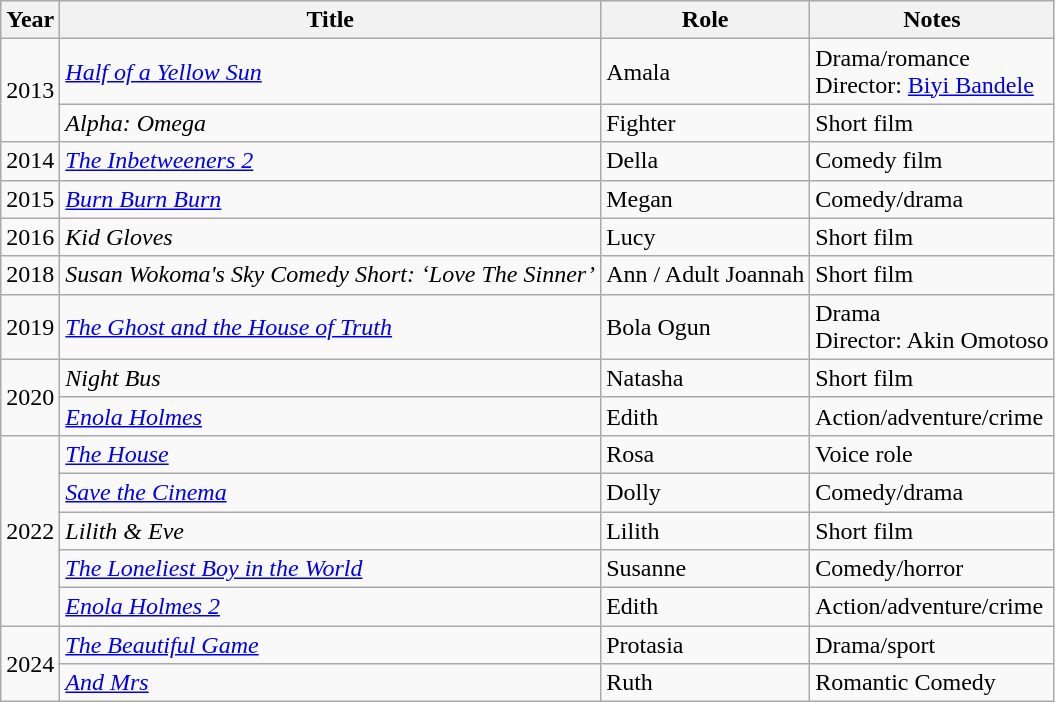<table class="wikitable sortable">
<tr>
<th>Year</th>
<th>Title</th>
<th>Role</th>
<th class="unsortable">Notes</th>
</tr>
<tr>
<td rowspan="2">2013</td>
<td><em><a href='#'>Half of a Yellow Sun</a></em></td>
<td>Amala</td>
<td>Drama/romance<br>Director: <a href='#'>Biyi Bandele</a></td>
</tr>
<tr>
<td><em>Alpha: Omega</em></td>
<td>Fighter</td>
<td>Short film</td>
</tr>
<tr>
<td>2014</td>
<td><em><a href='#'>The Inbetweeners 2</a></em></td>
<td>Della</td>
<td>Comedy film</td>
</tr>
<tr>
<td>2015</td>
<td><em><a href='#'>Burn Burn Burn</a></em></td>
<td>Megan</td>
<td>Comedy/drama</td>
</tr>
<tr>
<td>2016</td>
<td><em>Kid Gloves</em></td>
<td>Lucy</td>
<td>Short film</td>
</tr>
<tr>
<td>2018</td>
<td><em>Susan Wokoma's Sky Comedy Short: ‘Love The Sinner’</em></td>
<td>Ann / Adult Joannah</td>
<td>Short film</td>
</tr>
<tr>
<td>2019</td>
<td><em><a href='#'>The Ghost and the House of Truth</a></em></td>
<td>Bola Ogun</td>
<td>Drama<br>Director: Akin Omotoso</td>
</tr>
<tr>
<td rowspan="2">2020</td>
<td><em>Night Bus</em></td>
<td>Natasha</td>
<td>Short film</td>
</tr>
<tr>
<td><em><a href='#'>Enola Holmes</a></em></td>
<td>Edith</td>
<td>Action/adventure/crime</td>
</tr>
<tr>
<td rowspan="5">2022</td>
<td><em><a href='#'>The House</a></em></td>
<td>Rosa</td>
<td>Voice role</td>
</tr>
<tr>
<td><em><a href='#'>Save the Cinema</a></em></td>
<td>Dolly</td>
<td>Comedy/drama</td>
</tr>
<tr>
<td><em>Lilith & Eve</em></td>
<td>Lilith</td>
<td>Short film</td>
</tr>
<tr>
<td><em><a href='#'>The Loneliest Boy in the World</a></em></td>
<td>Susanne</td>
<td>Comedy/horror</td>
</tr>
<tr>
<td><em><a href='#'>Enola Holmes 2</a></em></td>
<td>Edith</td>
<td>Action/adventure/crime</td>
</tr>
<tr>
<td rowspan="2">2024</td>
<td><em><a href='#'>The Beautiful Game</a></em></td>
<td>Protasia</td>
<td>Drama/sport</td>
</tr>
<tr>
<td><em><a href='#'>And Mrs</a></em></td>
<td>Ruth</td>
<td>Romantic Comedy</td>
</tr>
</table>
